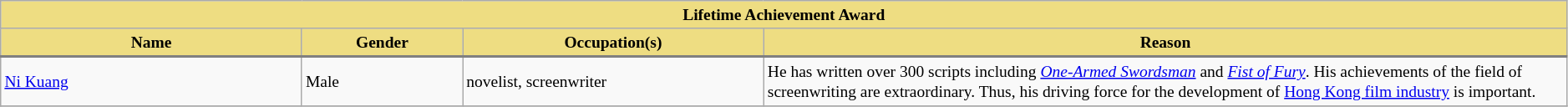<table class="wikitable" style="font-size:small">
<tr style="text-align:center;">
<th colspan=4 style="background:#eedd82;">Lifetime Achievement Award</th>
</tr>
<tr style="text-align:center;">
<th style="background:#eedd82;" width="15%">Name</th>
<th style="background:#eedd82;" width="8%">Gender</th>
<th style="background:#eedd82" width="15%">Occupation(s)</th>
<th style="background:#eedd82;" width="40%">Reason</th>
</tr>
<tr style="border-top:2px solid gray;">
<td><a href='#'>Ni Kuang</a></td>
<td>Male</td>
<td>novelist, screenwriter</td>
<td>He has written over 300 scripts including <em><a href='#'>One-Armed Swordsman</a></em> and <em><a href='#'>Fist of Fury</a></em>. His achievements of the field of screenwriting are extraordinary. Thus, his driving force for the development of <a href='#'>Hong Kong film industry</a> is important.</td>
</tr>
<tr>
</tr>
</table>
